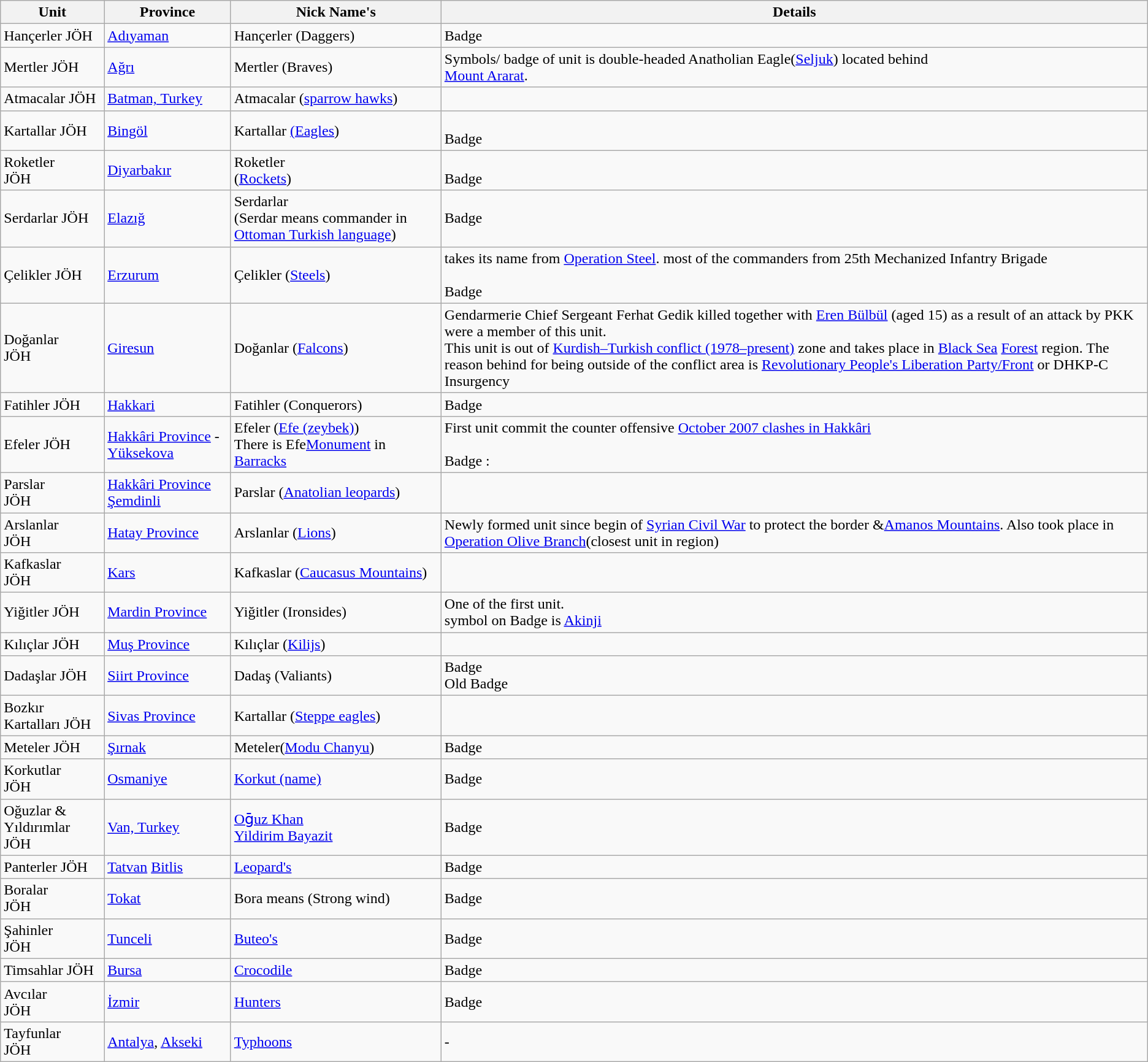<table class="wikitable">
<tr>
<th>Unit</th>
<th>Province</th>
<th>Nick Name's</th>
<th>Details</th>
</tr>
<tr>
<td>Hançerler JÖH</td>
<td><a href='#'>Adıyaman</a></td>
<td>Hançerler (Daggers)</td>
<td>Badge </td>
</tr>
<tr>
<td>Mertler JÖH</td>
<td><a href='#'>Ağrı</a></td>
<td>Mertler (Braves)</td>
<td>Symbols/ badge of unit is  double-headed Anatholian Eagle(<a href='#'>Seljuk</a>) located behind<br><a href='#'>Mount Ararat</a>.</td>
</tr>
<tr>
<td>Atmacalar  JÖH</td>
<td><a href='#'>Batman, Turkey</a></td>
<td>Atmacalar (<a href='#'>sparrow hawks</a>)</td>
<td></td>
</tr>
<tr>
<td>Kartallar JÖH</td>
<td><a href='#'>Bingöl</a></td>
<td>Kartallar <a href='#'>(Eagles</a>)</td>
<td><br>Badge </td>
</tr>
<tr>
<td>Roketler<br>JÖH</td>
<td><a href='#'>Diyarbakır</a></td>
<td>Roketler<br>(<a href='#'>Rockets</a>)</td>
<td><br>Badge </td>
</tr>
<tr>
<td>Serdarlar JÖH</td>
<td><a href='#'>Elazığ</a></td>
<td>Serdarlar<br>(Serdar means commander  in <a href='#'>Ottoman Turkish language</a>)</td>
<td>Badge </td>
</tr>
<tr>
<td>Çelikler JÖH</td>
<td><a href='#'>Erzurum</a></td>
<td>Çelikler (<a href='#'>Steels</a>)</td>
<td>takes its name from <a href='#'>Operation Steel</a>. most of the commanders from 25th Mechanized Infantry Brigade<br><br>Badge </td>
</tr>
<tr>
<td>Doğanlar<br>JÖH</td>
<td><a href='#'>Giresun</a></td>
<td>Doğanlar (<a href='#'>Falcons</a>)</td>
<td>Gendarmerie Chief Sergeant Ferhat Gedik killed together with <a href='#'>Eren Bülbül</a> (aged 15) as a result of an attack by PKK were a member of this unit.<br>This unit is out of <a href='#'>Kurdish–Turkish conflict (1978–present)</a> zone and takes place in <a href='#'>Black Sea</a> <a href='#'>Forest</a> region. The reason behind  for being outside of the conflict area is <a href='#'>Revolutionary People's Liberation Party/Front</a> or DHKP-C Insurgency<br></td>
</tr>
<tr>
<td>Fatihler JÖH</td>
<td><a href='#'>Hakkari</a></td>
<td>Fatihler (Conquerors)</td>
<td>Badge <br></td>
</tr>
<tr>
<td>Efeler JÖH</td>
<td><a href='#'>Hakkâri Province</a> - <a href='#'>Yüksekova</a></td>
<td>Efeler (<a href='#'>Efe (zeybek)</a>)<br>There is Efe<a href='#'>Monument</a> in <a href='#'>Barracks</a> </td>
<td>First unit commit the counter offensive <a href='#'>October 2007 clashes in Hakkâri</a><br><br>Badge :  <br></td>
</tr>
<tr>
<td>Parslar<br>JÖH</td>
<td><a href='#'>Hakkâri Province</a><br><a href='#'>Şemdinli</a></td>
<td>Parslar (<a href='#'>Anatolian leopards</a>)</td>
<td></td>
</tr>
<tr>
<td>Arslanlar<br>JÖH</td>
<td><a href='#'>Hatay Province</a></td>
<td>Arslanlar (<a href='#'>Lions</a>)</td>
<td>Newly formed unit since begin of <a href='#'>Syrian Civil War</a> to protect the border &<a href='#'>Amanos Mountains</a>. Also took place in <a href='#'>Operation Olive Branch</a>(closest unit in region)<br></td>
</tr>
<tr>
<td>Kafkaslar<br>JÖH<br></td>
<td><a href='#'>Kars</a></td>
<td>Kafkaslar (<a href='#'>Caucasus Mountains</a>)</td>
<td></td>
</tr>
<tr>
<td>Yiğitler JÖH</td>
<td><a href='#'>Mardin Province</a></td>
<td>Yiğitler (Ironsides)</td>
<td>One of the first unit.<br>symbol on Badge is <a href='#'>Akinji</a> </td>
</tr>
<tr>
<td>Kılıçlar JÖH</td>
<td><a href='#'>Muş Province</a></td>
<td>Kılıçlar  (<a href='#'>Kilijs</a>)</td>
<td></td>
</tr>
<tr>
<td>Dadaşlar JÖH</td>
<td><a href='#'>Siirt Province</a></td>
<td>Dadaş (Valiants)</td>
<td>Badge <br>Old Badge </td>
</tr>
<tr>
<td>Bozkır Kartalları JÖH</td>
<td><a href='#'>Sivas Province</a></td>
<td>Kartallar (<a href='#'>Steppe eagles</a>)</td>
<td></td>
</tr>
<tr>
<td>Meteler JÖH</td>
<td><a href='#'>Şırnak</a></td>
<td>Meteler(<a href='#'>Modu Chanyu</a>)</td>
<td>Badge </td>
</tr>
<tr>
<td>Korkutlar<br>JÖH</td>
<td><a href='#'>Osmaniye</a></td>
<td><a href='#'>Korkut (name)</a></td>
<td>Badge </td>
</tr>
<tr>
<td>Oğuzlar & Yıldırımlar<br>JÖH</td>
<td><a href='#'>Van, Turkey</a></td>
<td><a href='#'>Oḡuz Khan</a><br><a href='#'>Yildirim Bayazit</a></td>
<td>Badge </td>
</tr>
<tr>
<td>Panterler JÖH</td>
<td><a href='#'>Tatvan</a> <a href='#'>Bitlis</a></td>
<td><a href='#'>Leopard's</a></td>
<td>Badge <br></td>
</tr>
<tr>
<td>Boralar<br>JÖH</td>
<td><a href='#'>Tokat</a></td>
<td>Bora means (Strong wind)</td>
<td>Badge </td>
</tr>
<tr>
<td>Şahinler<br>JÖH</td>
<td><a href='#'>Tunceli</a></td>
<td><a href='#'>Buteo's</a></td>
<td>Badge </td>
</tr>
<tr>
<td>Timsahlar JÖH</td>
<td><a href='#'>Bursa</a></td>
<td><a href='#'>Crocodile</a></td>
<td>Badge </td>
</tr>
<tr>
<td>Avcılar<br>JÖH</td>
<td><a href='#'>İzmir</a></td>
<td><a href='#'>Hunters</a></td>
<td>Badge </td>
</tr>
<tr>
<td>Tayfunlar<br>JÖH</td>
<td><a href='#'>Antalya</a>, <a href='#'>Akseki</a></td>
<td><a href='#'>Typhoons</a></td>
<td>-</td>
</tr>
</table>
